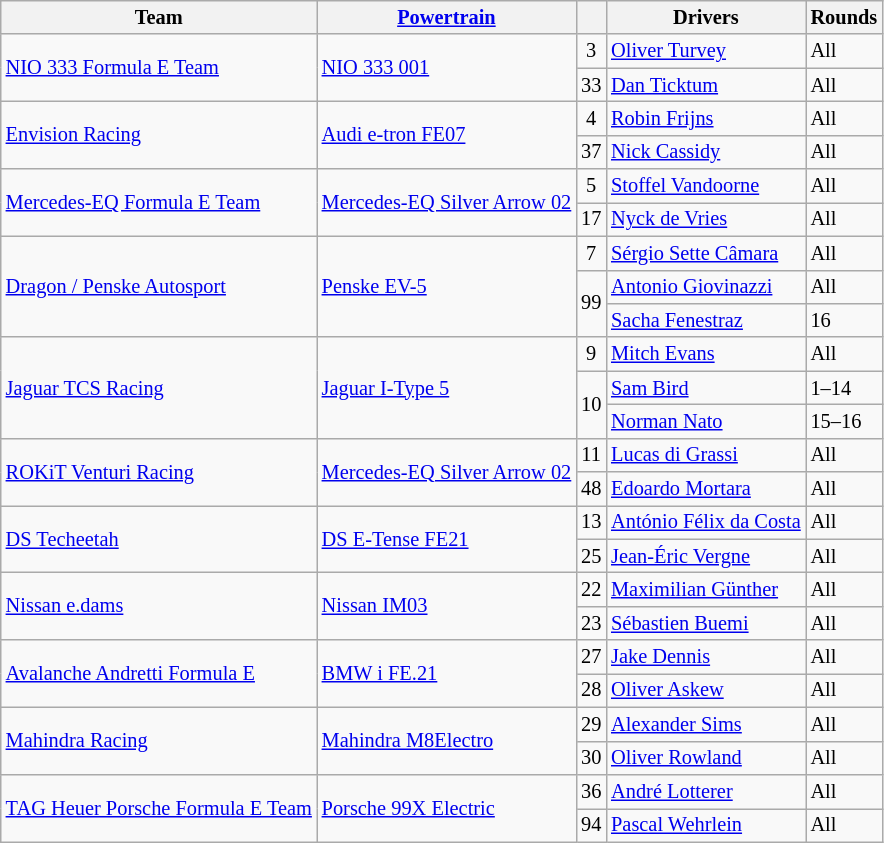<table class="wikitable" style="font-size:85%;">
<tr>
<th>Team</th>
<th><a href='#'>Powertrain</a></th>
<th></th>
<th>Drivers</th>
<th>Rounds</th>
</tr>
<tr>
<td rowspan="2"> <a href='#'>NIO 333 Formula E Team</a></td>
<td rowspan="2"><a href='#'>NIO 333 001</a></td>
<td align="center">3</td>
<td> <a href='#'>Oliver Turvey</a></td>
<td>All</td>
</tr>
<tr>
<td align="center">33</td>
<td> <a href='#'>Dan Ticktum</a></td>
<td>All</td>
</tr>
<tr>
<td rowspan="2"> <a href='#'>Envision Racing</a></td>
<td rowspan="2"><a href='#'>Audi e-tron FE07</a></td>
<td align="center">4</td>
<td> <a href='#'>Robin Frijns</a></td>
<td>All</td>
</tr>
<tr>
<td align="center">37</td>
<td> <a href='#'>Nick Cassidy</a></td>
<td>All</td>
</tr>
<tr>
<td rowspan="2"> <a href='#'>Mercedes-EQ Formula E Team</a></td>
<td rowspan="2"><a href='#'>Mercedes-EQ Silver Arrow 02</a></td>
<td align="center">5</td>
<td> <a href='#'>Stoffel Vandoorne</a></td>
<td>All</td>
</tr>
<tr>
<td align="center">17</td>
<td> <a href='#'>Nyck de Vries</a></td>
<td>All</td>
</tr>
<tr>
<td rowspan="3"> <a href='#'>Dragon / Penske Autosport</a></td>
<td rowspan="3"><a href='#'>Penske EV-5</a></td>
<td align="center">7</td>
<td> <a href='#'>Sérgio Sette Câmara</a></td>
<td>All</td>
</tr>
<tr>
<td align="center" rowspan="2">99</td>
<td> <a href='#'>Antonio Giovinazzi</a></td>
<td>All</td>
</tr>
<tr>
<td> <a href='#'>Sacha Fenestraz</a></td>
<td>16</td>
</tr>
<tr>
<td rowspan="3"> <a href='#'>Jaguar TCS Racing</a></td>
<td rowspan="3"><a href='#'>Jaguar I-Type 5</a></td>
<td align="center">9</td>
<td> <a href='#'>Mitch Evans</a></td>
<td>All</td>
</tr>
<tr>
<td align="center" rowspan="2">10</td>
<td> <a href='#'>Sam Bird</a></td>
<td>1–14</td>
</tr>
<tr>
<td> <a href='#'>Norman Nato</a></td>
<td>15–16</td>
</tr>
<tr>
<td rowspan="2"> <a href='#'>ROKiT Venturi Racing</a></td>
<td rowspan="2"><a href='#'>Mercedes-EQ Silver Arrow 02</a></td>
<td align="center">11</td>
<td> <a href='#'>Lucas di Grassi</a></td>
<td>All</td>
</tr>
<tr>
<td align="center">48</td>
<td> <a href='#'>Edoardo Mortara</a></td>
<td>All</td>
</tr>
<tr>
<td rowspan="2"> <a href='#'>DS Techeetah</a></td>
<td rowspan="2"><a href='#'>DS E-Tense FE21</a></td>
<td align="center">13</td>
<td nowrap> <a href='#'>António Félix da Costa</a></td>
<td>All</td>
</tr>
<tr>
<td align="center">25</td>
<td> <a href='#'>Jean-Éric Vergne</a></td>
<td>All</td>
</tr>
<tr>
<td rowspan="2"> <a href='#'>Nissan e.dams</a></td>
<td rowspan="2"><a href='#'>Nissan IM03</a></td>
<td align="center">22</td>
<td> <a href='#'>Maximilian Günther</a></td>
<td>All</td>
</tr>
<tr>
<td align="center">23</td>
<td> <a href='#'>Sébastien Buemi</a></td>
<td>All</td>
</tr>
<tr>
<td rowspan="2"> <a href='#'>Avalanche Andretti Formula E</a></td>
<td rowspan="2"><a href='#'>BMW i FE.21</a></td>
<td align="center">27</td>
<td> <a href='#'>Jake Dennis</a></td>
<td>All</td>
</tr>
<tr>
<td align="center">28</td>
<td> <a href='#'>Oliver Askew</a></td>
<td>All</td>
</tr>
<tr>
<td rowspan="2"> <a href='#'>Mahindra Racing</a></td>
<td rowspan="2"><a href='#'>Mahindra M8Electro</a></td>
<td align="center">29</td>
<td> <a href='#'>Alexander Sims</a></td>
<td>All</td>
</tr>
<tr>
<td align="center">30</td>
<td> <a href='#'>Oliver Rowland</a></td>
<td>All</td>
</tr>
<tr>
<td rowspan="2" nowrap> <a href='#'>TAG Heuer Porsche Formula E Team</a></td>
<td rowspan="2"><a href='#'>Porsche 99X Electric</a></td>
<td align="center">36</td>
<td> <a href='#'>André Lotterer</a></td>
<td>All</td>
</tr>
<tr>
<td align="center">94</td>
<td> <a href='#'>Pascal Wehrlein</a></td>
<td>All</td>
</tr>
</table>
